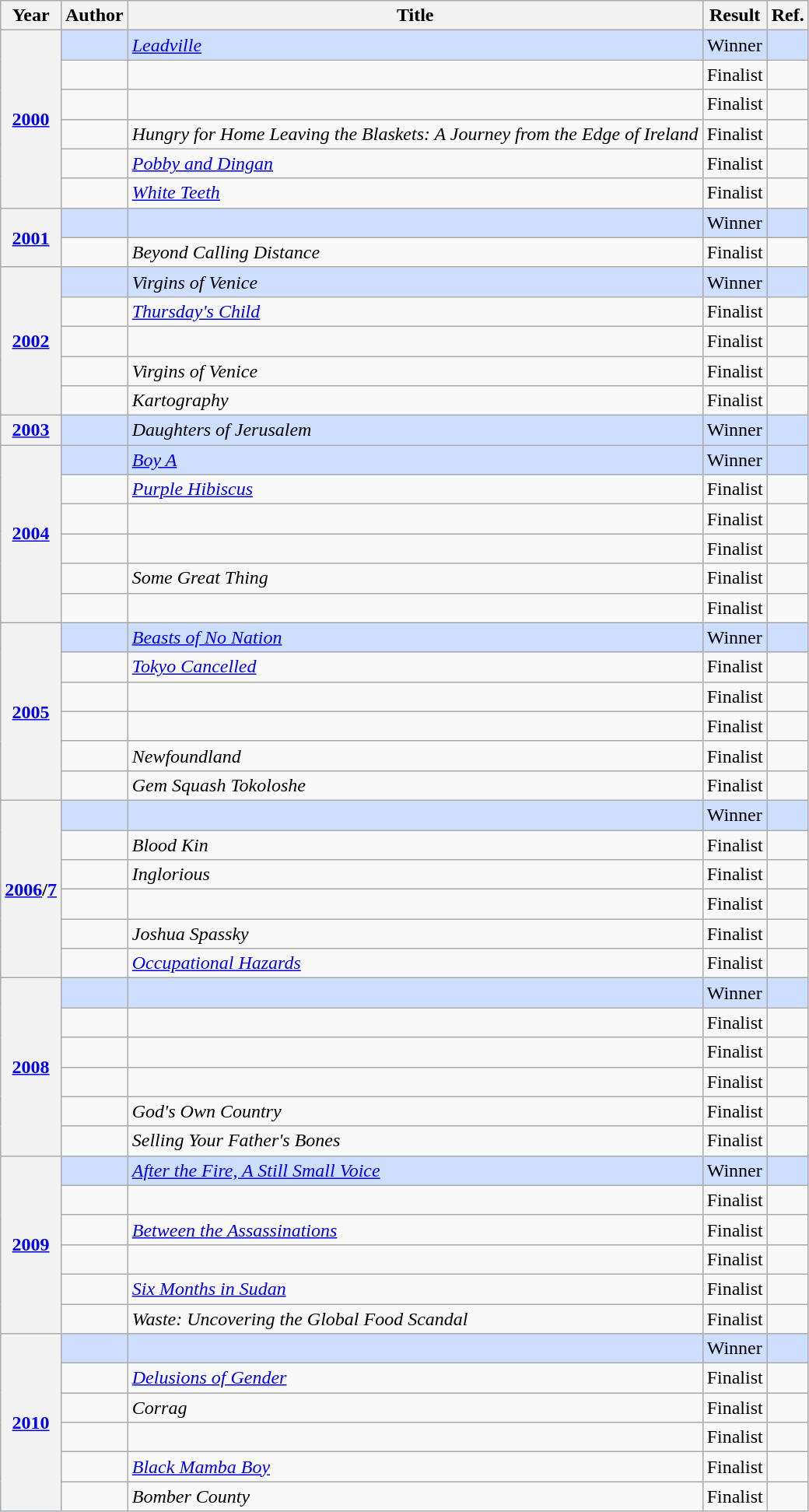<table class="wikitable sortable mw-collapsible">
<tr>
<th>Year</th>
<th>Author</th>
<th>Title</th>
<th>Result</th>
<th>Ref.</th>
</tr>
<tr style=background:#cddeff>
<th rowspan="6"><a href='#'>2000</a></th>
<td></td>
<td><em><a href='#'>Leadville</a></em></td>
<td>Winner</td>
<td></td>
</tr>
<tr>
<td></td>
<td><em></em></td>
<td>Finalist</td>
<td></td>
</tr>
<tr>
<td></td>
<td><em></em></td>
<td>Finalist</td>
<td></td>
</tr>
<tr>
<td></td>
<td><em>Hungry for Home Leaving the Blaskets: A Journey from the Edge of Ireland</em></td>
<td>Finalist</td>
<td></td>
</tr>
<tr>
<td></td>
<td><em><a href='#'>Pobby and Dingan</a></em></td>
<td>Finalist</td>
<td></td>
</tr>
<tr>
<td></td>
<td><em><a href='#'>White Teeth</a></em></td>
<td>Finalist</td>
<td></td>
</tr>
<tr style=background:#cddeff>
<th rowspan="2"><a href='#'>2001</a></th>
<td></td>
<td><em></em></td>
<td>Winner</td>
<td></td>
</tr>
<tr>
<td></td>
<td><em>Beyond Calling Distance</em></td>
<td>Finalist</td>
<td></td>
</tr>
<tr style=background:#cddeff>
<th rowspan="5"><a href='#'>2002</a></th>
<td></td>
<td><em>Virgins of Venice</em></td>
<td>Winner</td>
<td></td>
</tr>
<tr>
<td></td>
<td><em><a href='#'>Thursday's Child</a></em></td>
<td>Finalist</td>
<td></td>
</tr>
<tr>
<td></td>
<td><em></em></td>
<td>Finalist</td>
<td></td>
</tr>
<tr>
<td></td>
<td><em>Virgins of Venice</em></td>
<td>Finalist</td>
<td></td>
</tr>
<tr>
<td></td>
<td><em>Kartography</em></td>
<td>Finalist</td>
<td></td>
</tr>
<tr style=background:#cddeff>
<th><a href='#'>2003</a></th>
<td></td>
<td><em>Daughters of Jerusalem</em></td>
<td>Winner</td>
<td></td>
</tr>
<tr style=background:#cddeff>
<th rowspan="6"><a href='#'>2004</a></th>
<td></td>
<td><em><a href='#'>Boy A</a></em></td>
<td>Winner</td>
<td></td>
</tr>
<tr>
<td></td>
<td><em><a href='#'>Purple Hibiscus</a></em></td>
<td>Finalist</td>
<td></td>
</tr>
<tr>
<td></td>
<td><em></em></td>
<td>Finalist</td>
<td></td>
</tr>
<tr>
<td></td>
<td><em></em></td>
<td>Finalist</td>
<td></td>
</tr>
<tr>
<td></td>
<td><em>Some Great Thing</em></td>
<td>Finalist</td>
<td></td>
</tr>
<tr>
<td></td>
<td><em></em></td>
<td>Finalist</td>
<td></td>
</tr>
<tr style=background:#cddeff>
<th rowspan="6"><a href='#'>2005</a></th>
<td></td>
<td><em><a href='#'>Beasts of No Nation</a></em></td>
<td>Winner</td>
<td></td>
</tr>
<tr>
<td></td>
<td><em><a href='#'>Tokyo Cancelled</a></em></td>
<td>Finalist</td>
<td></td>
</tr>
<tr>
<td></td>
<td><em></em></td>
<td>Finalist</td>
<td></td>
</tr>
<tr>
<td></td>
<td><em></em></td>
<td>Finalist</td>
<td></td>
</tr>
<tr>
<td></td>
<td><em>Newfoundland</em></td>
<td>Finalist</td>
<td></td>
</tr>
<tr>
<td></td>
<td><em>Gem Squash Tokoloshe</em></td>
<td>Finalist</td>
<td></td>
</tr>
<tr style=background:#cddeff>
<th rowspan="6"><a href='#'>2006</a>/<a href='#'>7</a></th>
<td></td>
<td></td>
<td>Winner</td>
<td></td>
</tr>
<tr>
<td></td>
<td><em>Blood Kin</em></td>
<td>Finalist</td>
<td></td>
</tr>
<tr>
<td></td>
<td><em>Inglorious</em></td>
<td>Finalist</td>
<td></td>
</tr>
<tr>
<td></td>
<td><em></em></td>
<td>Finalist</td>
<td></td>
</tr>
<tr>
<td></td>
<td><em>Joshua Spassky</em></td>
<td>Finalist</td>
<td></td>
</tr>
<tr>
<td></td>
<td><em><a href='#'>Occupational Hazards</a></em></td>
<td>Finalist</td>
<td></td>
</tr>
<tr style=background:#cddeff>
<th rowspan="6"><a href='#'>2008</a></th>
<td></td>
<td></td>
<td>Winner</td>
<td></td>
</tr>
<tr>
<td></td>
<td><em></em></td>
<td>Finalist</td>
<td></td>
</tr>
<tr>
<td></td>
<td><em></em></td>
<td>Finalist</td>
<td></td>
</tr>
<tr>
<td></td>
<td><em></em></td>
<td>Finalist</td>
<td></td>
</tr>
<tr>
<td></td>
<td><em>God's Own Country</em></td>
<td>Finalist</td>
<td></td>
</tr>
<tr>
<td></td>
<td><em>Selling Your Father's Bones</em></td>
<td>Finalist</td>
<td></td>
</tr>
<tr style=background:#cddeff>
<th rowspan="6"><a href='#'>2009</a></th>
<td></td>
<td><em><a href='#'>After the Fire, A Still Small Voice</a></em></td>
<td>Winner</td>
<td></td>
</tr>
<tr>
<td></td>
<td><em></em></td>
<td>Finalist</td>
<td></td>
</tr>
<tr>
<td></td>
<td><em><a href='#'>Between the Assassinations</a></em></td>
<td>Finalist</td>
<td></td>
</tr>
<tr>
<td></td>
<td><em></em></td>
<td>Finalist</td>
<td></td>
</tr>
<tr>
<td></td>
<td><em><a href='#'>Six Months in Sudan</a></em></td>
<td>Finalist</td>
<td></td>
</tr>
<tr>
<td></td>
<td><em>Waste: Uncovering the Global Food Scandal</em></td>
<td>Finalist</td>
<td></td>
</tr>
<tr style=background:#cddeff>
<th rowspan="6"><a href='#'>2010</a></th>
<td></td>
<td><em></em></td>
<td>Winner</td>
<td></td>
</tr>
<tr>
<td></td>
<td><em><a href='#'>Delusions of Gender</a></em></td>
<td>Finalist</td>
<td></td>
</tr>
<tr>
<td></td>
<td><em>Corrag</em></td>
<td>Finalist</td>
<td></td>
</tr>
<tr>
<td></td>
<td><em></em></td>
<td>Finalist</td>
<td></td>
</tr>
<tr>
<td></td>
<td><em><a href='#'>Black Mamba Boy</a></em></td>
<td>Finalist</td>
<td></td>
</tr>
<tr>
<td></td>
<td><em>Bomber County</em></td>
<td>Finalist</td>
<td></td>
</tr>
</table>
